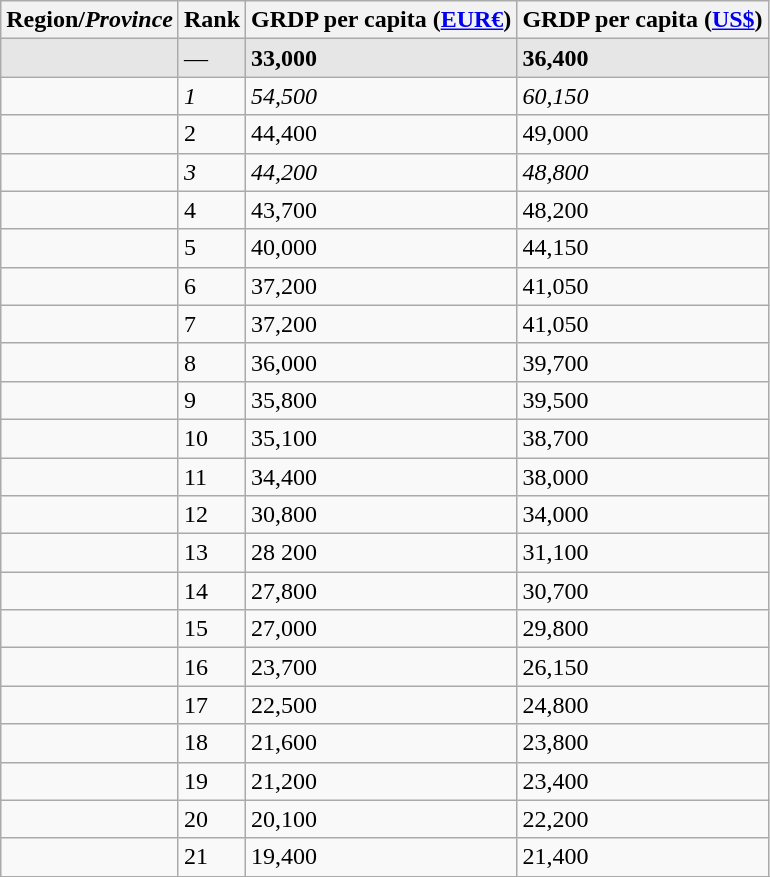<table class="wikitable sortable">
<tr align=center valign=middle>
<th>Region/<em>Province</em></th>
<th data-sort-type="number">Rank</th>
<th data-sort-type="number">GRDP per capita (<a href='#'>EUR€</a>)</th>
<th data-sort-type="number">GRDP per capita (<a href='#'>US$</a>)</th>
</tr>
<tr style="background:#e6e6e6">
<td align=left><strong></strong></td>
<td>—</td>
<td><strong>33,000</strong></td>
<td><strong>36,400</strong></td>
</tr>
<tr>
<td align=left></td>
<td><em>1</em></td>
<td><em>54,500</em></td>
<td><em>60,150</em></td>
</tr>
<tr>
<td align=left></td>
<td>2</td>
<td>44,400</td>
<td>49,000</td>
</tr>
<tr>
<td align=left><em></em></td>
<td><em>3</em></td>
<td><em>44,200</em></td>
<td><em>48,800</em></td>
</tr>
<tr>
<td align=left></td>
<td>4</td>
<td>43,700</td>
<td>48,200</td>
</tr>
<tr>
<td align=left></td>
<td>5</td>
<td>40,000</td>
<td>44,150</td>
</tr>
<tr>
<td align=left></td>
<td>6</td>
<td>37,200</td>
<td>41,050</td>
</tr>
<tr>
<td align=left></td>
<td>7</td>
<td>37,200</td>
<td>41,050</td>
</tr>
<tr>
<td align=left></td>
<td>8</td>
<td>36,000</td>
<td>39,700</td>
</tr>
<tr>
<td align=left></td>
<td>9</td>
<td>35,800</td>
<td>39,500</td>
</tr>
<tr>
<td align=left></td>
<td>10</td>
<td>35,100</td>
<td>38,700</td>
</tr>
<tr>
<td align=left></td>
<td>11</td>
<td>34,400</td>
<td>38,000</td>
</tr>
<tr>
<td align=left></td>
<td>12</td>
<td>30,800</td>
<td>34,000</td>
</tr>
<tr>
<td align=left></td>
<td>13</td>
<td>28 200</td>
<td>31,100</td>
</tr>
<tr>
<td align=left></td>
<td>14</td>
<td>27,800</td>
<td>30,700</td>
</tr>
<tr>
<td align=left></td>
<td>15</td>
<td>27,000</td>
<td>29,800</td>
</tr>
<tr>
<td align=left></td>
<td>16</td>
<td>23,700</td>
<td>26,150</td>
</tr>
<tr>
<td align=left></td>
<td>17</td>
<td>22,500</td>
<td>24,800</td>
</tr>
<tr>
<td align=left></td>
<td>18</td>
<td>21,600</td>
<td>23,800</td>
</tr>
<tr>
<td align=left></td>
<td>19</td>
<td>21,200</td>
<td>23,400</td>
</tr>
<tr>
<td align=left></td>
<td>20</td>
<td>20,100</td>
<td>22,200</td>
</tr>
<tr>
<td align=left></td>
<td>21</td>
<td>19,400</td>
<td>21,400</td>
</tr>
<tr>
</tr>
</table>
